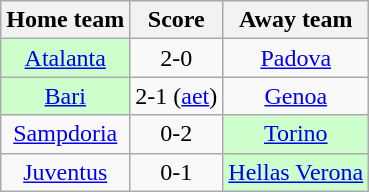<table class="wikitable" style="text-align: center">
<tr>
<th>Home team</th>
<th>Score</th>
<th>Away team</th>
</tr>
<tr>
<td bgcolor="ccffcc"><a href='#'>Atalanta</a></td>
<td>2-0</td>
<td><a href='#'>Padova</a></td>
</tr>
<tr>
<td bgcolor="ccffcc"><a href='#'>Bari</a></td>
<td>2-1 (<a href='#'>aet</a>)</td>
<td><a href='#'>Genoa</a></td>
</tr>
<tr>
<td><a href='#'>Sampdoria</a></td>
<td>0-2</td>
<td bgcolor="ccffcc"><a href='#'>Torino</a></td>
</tr>
<tr>
<td><a href='#'>Juventus</a></td>
<td>0-1</td>
<td bgcolor="ccffcc"><a href='#'>Hellas Verona</a></td>
</tr>
</table>
